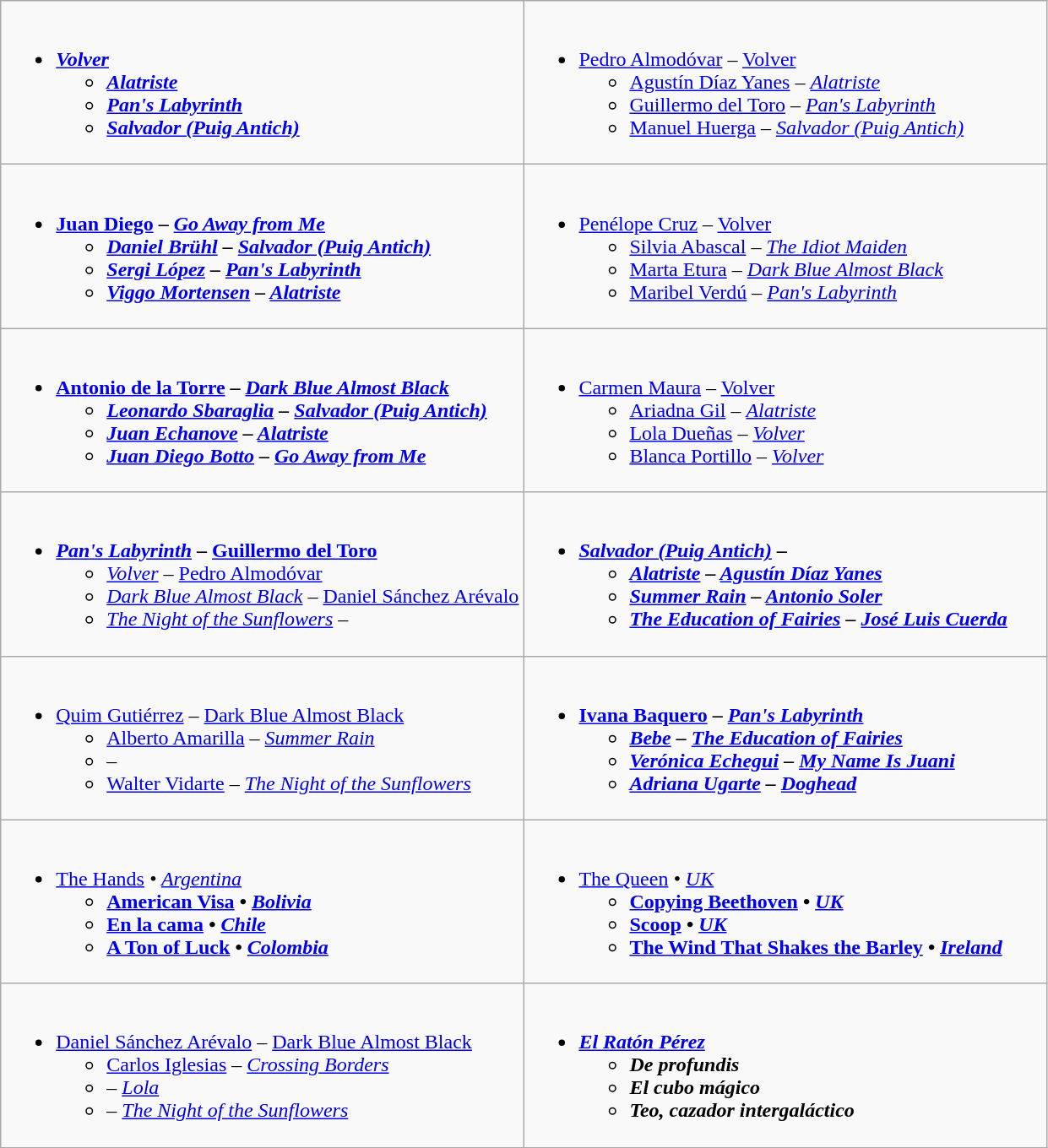<table class=wikitable style="width=100%">
<tr>
<td style="vertical-align:top;" width="50%"><br><ul><li><strong> <em><a href='#'>Volver</a><strong><em><ul><li></em><a href='#'>Alatriste</a><em></li><li></em><a href='#'>Pan's Labyrinth</a><em></li><li></em><a href='#'>Salvador (Puig Antich)</a><em></li></ul></li></ul></td>
<td style="vertical-align:top;" width="50%"><br><ul><li></strong> <a href='#'>Pedro Almodóvar</a> – </em><a href='#'>Volver</a></em></strong><ul><li><a href='#'>Agustín Díaz Yanes</a> – <em><a href='#'>Alatriste</a></em></li><li><a href='#'>Guillermo del Toro</a> – <em><a href='#'>Pan's Labyrinth</a></em></li><li><a href='#'>Manuel Huerga</a> – <em><a href='#'>Salvador (Puig Antich)</a></em></li></ul></li></ul></td>
</tr>
<tr>
<td style="vertical-align:top;" width="50%"><br><ul><li><strong> <a href='#'>Juan Diego</a> – <em><a href='#'>Go Away from Me</a><strong><em><ul><li><a href='#'>Daniel Brühl</a> – </em><a href='#'>Salvador (Puig Antich)</a><em></li><li><a href='#'>Sergi López</a> – </em><a href='#'>Pan's Labyrinth</a><em></li><li><a href='#'>Viggo Mortensen</a> – </em><a href='#'>Alatriste</a><em></li></ul></li></ul></td>
<td style="vertical-align:top;" width="50%"><br><ul><li></strong> <a href='#'>Penélope Cruz</a> – </em><a href='#'>Volver</a></em></strong><ul><li><a href='#'>Silvia Abascal</a> – <em><a href='#'>The Idiot Maiden</a></em></li><li><a href='#'>Marta Etura</a> – <em><a href='#'>Dark Blue Almost Black</a></em></li><li><a href='#'>Maribel Verdú</a> – <em><a href='#'>Pan's Labyrinth</a></em></li></ul></li></ul></td>
</tr>
<tr>
<td style="vertical-align:top;" width="50%"><br><ul><li><strong><a href='#'>Antonio de la Torre</a> – <em><a href='#'>Dark Blue Almost Black</a><strong><em><ul><li><a href='#'>Leonardo Sbaraglia</a> – </em><a href='#'>Salvador (Puig Antich)</a><em></li><li><a href='#'>Juan Echanove</a> – </em><a href='#'>Alatriste</a><em></li><li><a href='#'>Juan Diego Botto</a> – </em><a href='#'>Go Away from Me</a><em></li></ul></li></ul></td>
<td style="vertical-align:top;" width="50%"><br><ul><li></strong> <a href='#'>Carmen Maura</a> – </em><a href='#'>Volver</a></em></strong><ul><li><a href='#'>Ariadna Gil</a> – <em><a href='#'>Alatriste</a></em></li><li><a href='#'>Lola Dueñas</a> – <em><a href='#'>Volver</a></em></li><li><a href='#'>Blanca Portillo</a> – <em><a href='#'>Volver</a></em></li></ul></li></ul></td>
</tr>
<tr>
<td style="vertical-align:top;" width="50%"><br><ul><li><strong> <em><a href='#'>Pan's Labyrinth</a></em> – <a href='#'>Guillermo del Toro</a></strong><ul><li><em><a href='#'>Volver</a></em> – <a href='#'>Pedro Almodóvar</a></li><li><em><a href='#'>Dark Blue Almost Black</a></em> – <a href='#'>Daniel Sánchez Arévalo</a></li><li><em><a href='#'>The Night of the Sunflowers</a></em> – </li></ul></li></ul></td>
<td style="vertical-align:top;" width="50%"><br><ul><li><strong><em><a href='#'>Salvador (Puig Antich)</a><em> – <strong><ul><li></em><a href='#'>Alatriste</a><em> – <a href='#'>Agustín Díaz Yanes</a></li><li></em><a href='#'>Summer Rain</a><em> – <a href='#'>Antonio Soler</a></li><li></em><a href='#'>The Education of Fairies</a><em> – <a href='#'>José Luis Cuerda</a></li></ul></li></ul></td>
</tr>
<tr>
<td style="vertical-align:top;" width="50%"><br><ul><li></strong> <a href='#'>Quim Gutiérrez</a> – </em><a href='#'>Dark Blue Almost Black</a></em></strong><ul><li><a href='#'>Alberto Amarilla</a> – <em><a href='#'>Summer Rain</a></em></li><li> – <em></em></li><li><a href='#'>Walter Vidarte</a> – <em><a href='#'>The Night of the Sunflowers</a></em></li></ul></li></ul></td>
<td style="vertical-align:top;" width="50%"><br><ul><li><strong> <a href='#'>Ivana Baquero</a> – <em><a href='#'>Pan's Labyrinth</a><strong><em><ul><li><a href='#'>Bebe</a> – </em><a href='#'>The Education of Fairies</a><em></li><li><a href='#'>Verónica Echegui</a> – </em><a href='#'>My Name Is Juani</a><em></li><li><a href='#'>Adriana Ugarte</a> – </em><a href='#'>Doghead</a><em></li></ul></li></ul></td>
</tr>
<tr>
<td style="vertical-align:top;" width="50%"><br><ul><li></strong> </em><a href='#'>The Hands</a><em> • <a href='#'>Argentina</a><strong><ul><li></em><a href='#'>American Visa</a><em> • <a href='#'>Bolivia</a></li><li></em><a href='#'>En la cama</a><em> • <a href='#'>Chile</a></li><li></em><a href='#'>A Ton of Luck</a><em> • <a href='#'>Colombia</a></li></ul></li></ul></td>
<td style="vertical-align:top;" width="50%"><br><ul><li></strong> </em><a href='#'>The Queen</a><em> • <a href='#'>UK</a><strong><ul><li></em><a href='#'>Copying Beethoven</a><em> • <a href='#'>UK</a></li><li></em><a href='#'>Scoop</a><em> • <a href='#'>UK</a></li><li></em><a href='#'>The Wind That Shakes the Barley</a><em> • <a href='#'>Ireland</a></li></ul></li></ul></td>
</tr>
<tr>
<td style="vertical-align:top;" width="50%"><br><ul><li></strong><a href='#'>Daniel Sánchez Arévalo</a> – </em><a href='#'>Dark Blue Almost Black</a></em></strong><ul><li><a href='#'>Carlos Iglesias</a> – <em><a href='#'>Crossing Borders</a></em></li><li> – <em><a href='#'>Lola</a></em></li><li> – <em><a href='#'>The Night of the Sunflowers</a></em></li></ul></li></ul></td>
<td style="vertical-align:top;" width="50%"><br><ul><li><strong> <em><a href='#'>El Ratón Pérez</a><strong><em><ul><li></em>De profundis<em></li><li></em>El cubo mágico<em></li><li></em>Teo, cazador intergaláctico<em></li></ul></li></ul></td>
</tr>
</table>
